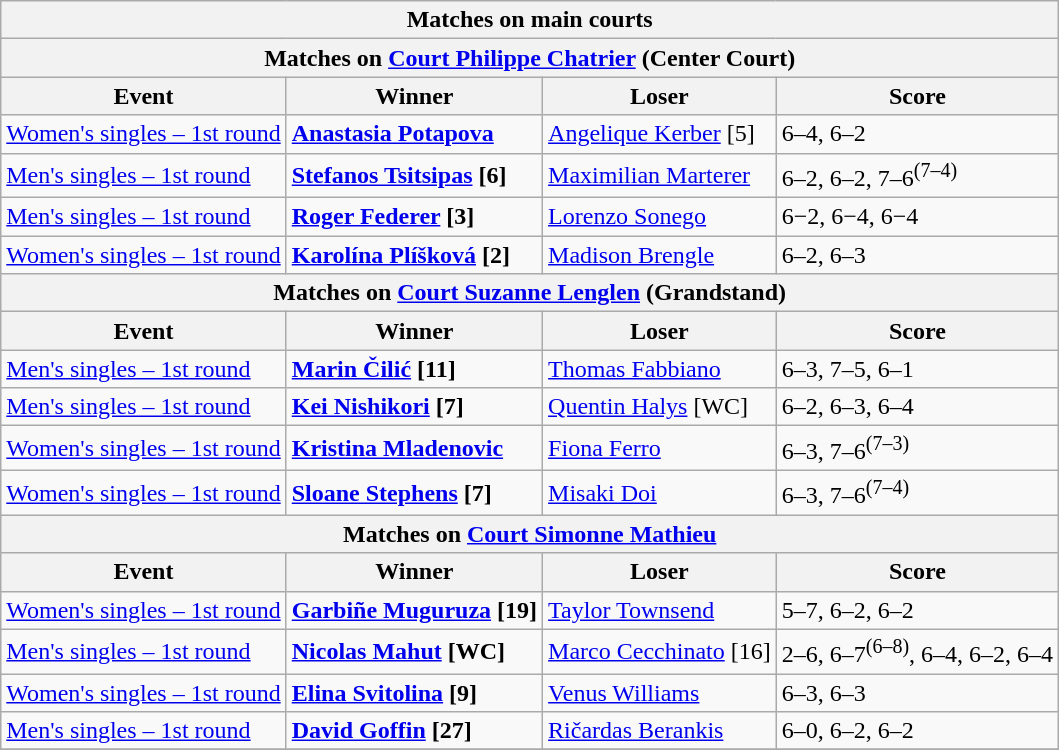<table class="wikitable">
<tr>
<th colspan=4 style=white-space:nowrap>Matches on main courts</th>
</tr>
<tr>
<th colspan=4>Matches on <a href='#'>Court Philippe Chatrier</a> (Center Court)</th>
</tr>
<tr>
<th>Event</th>
<th>Winner</th>
<th>Loser</th>
<th>Score</th>
</tr>
<tr>
<td><a href='#'>Women's singles – 1st round</a></td>
<td> <strong><a href='#'>Anastasia Potapova</a></strong></td>
<td> <a href='#'>Angelique Kerber</a> [5]</td>
<td>6–4, 6–2</td>
</tr>
<tr>
<td><a href='#'>Men's singles – 1st round</a></td>
<td> <strong><a href='#'>Stefanos Tsitsipas</a> [6]</strong></td>
<td> <a href='#'>Maximilian Marterer</a></td>
<td>6–2, 6–2, 7–6<sup>(7–4)</sup></td>
</tr>
<tr>
<td><a href='#'>Men's singles – 1st round</a></td>
<td> <strong><a href='#'>Roger Federer</a> [3]</strong></td>
<td> <a href='#'>Lorenzo Sonego</a></td>
<td>6−2, 6−4, 6−4</td>
</tr>
<tr>
<td><a href='#'>Women's singles – 1st round</a></td>
<td> <strong><a href='#'>Karolína Plíšková</a> [2]</strong></td>
<td> <a href='#'>Madison Brengle</a></td>
<td>6–2, 6–3</td>
</tr>
<tr>
<th colspan=4>Matches on <a href='#'>Court Suzanne Lenglen</a> (Grandstand)</th>
</tr>
<tr>
<th>Event</th>
<th>Winner</th>
<th>Loser</th>
<th>Score</th>
</tr>
<tr>
<td><a href='#'>Men's singles – 1st round</a></td>
<td> <strong><a href='#'>Marin Čilić</a> [11]</strong></td>
<td> <a href='#'>Thomas Fabbiano</a></td>
<td>6–3, 7–5, 6–1</td>
</tr>
<tr>
<td><a href='#'>Men's singles – 1st round</a></td>
<td> <strong><a href='#'>Kei Nishikori</a> [7]</strong></td>
<td> <a href='#'>Quentin Halys</a> [WC]</td>
<td>6–2, 6–3, 6–4</td>
</tr>
<tr>
<td><a href='#'>Women's singles – 1st round</a></td>
<td> <strong><a href='#'>Kristina Mladenovic</a></strong></td>
<td> <a href='#'>Fiona Ferro</a></td>
<td>6–3, 7–6<sup>(7–3)</sup></td>
</tr>
<tr>
<td><a href='#'>Women's singles – 1st round</a></td>
<td> <strong><a href='#'>Sloane Stephens</a> [7]</strong></td>
<td> <a href='#'>Misaki Doi</a></td>
<td>6–3, 7–6<sup>(7–4)</sup></td>
</tr>
<tr>
<th colspan=4>Matches on <a href='#'>Court Simonne Mathieu</a></th>
</tr>
<tr>
<th>Event</th>
<th>Winner</th>
<th>Loser</th>
<th>Score</th>
</tr>
<tr>
<td><a href='#'>Women's singles – 1st round</a></td>
<td> <strong><a href='#'>Garbiñe Muguruza</a> [19]</strong></td>
<td> <a href='#'>Taylor Townsend</a></td>
<td>5–7, 6–2, 6–2</td>
</tr>
<tr>
<td><a href='#'>Men's singles – 1st round</a></td>
<td> <strong><a href='#'>Nicolas Mahut</a> [WC]</strong></td>
<td> <a href='#'>Marco Cecchinato</a> [16]</td>
<td>2–6, 6–7<sup>(6–8)</sup>, 6–4, 6–2, 6–4</td>
</tr>
<tr>
<td><a href='#'>Women's singles – 1st round</a></td>
<td> <strong><a href='#'>Elina Svitolina</a> [9]</strong></td>
<td> <a href='#'>Venus Williams</a></td>
<td>6–3, 6–3</td>
</tr>
<tr>
<td><a href='#'>Men's singles – 1st round</a></td>
<td> <strong><a href='#'>David Goffin</a> [27]</strong></td>
<td> <a href='#'>Ričardas Berankis</a></td>
<td>6–0, 6–2, 6–2</td>
</tr>
<tr>
</tr>
</table>
